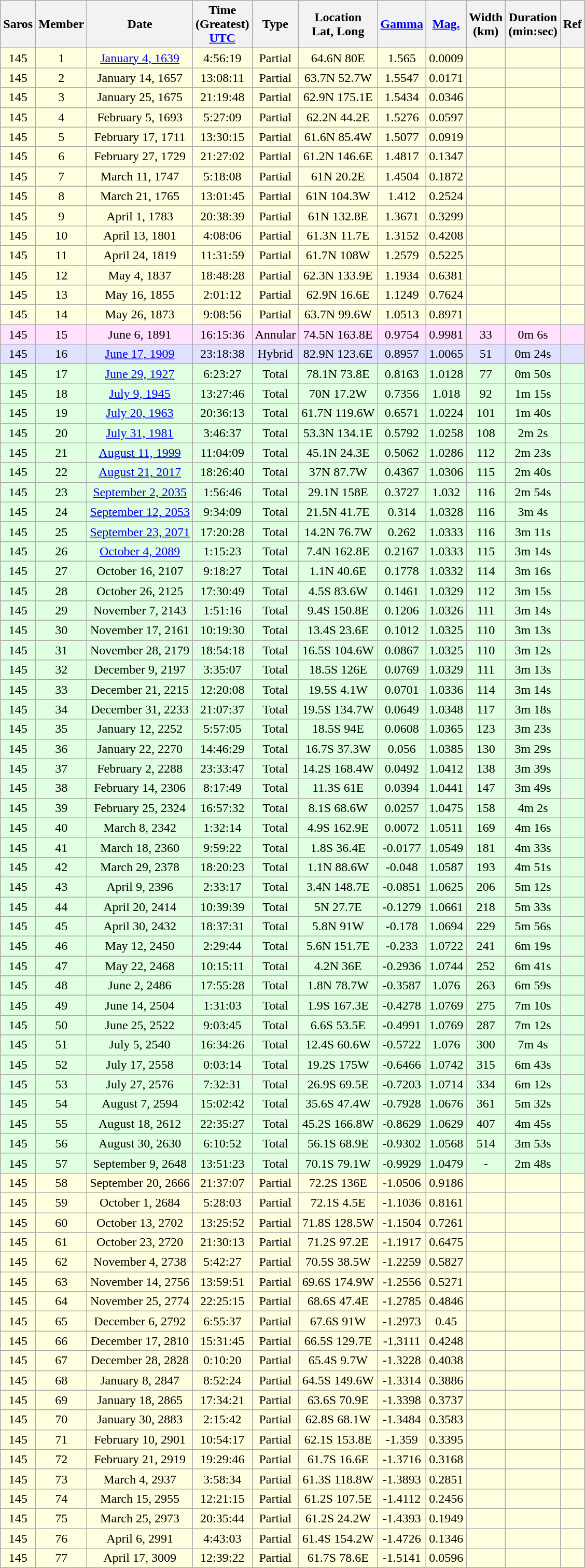<table class=wikitable>
<tr align=center>
<th>Saros</th>
<th>Member</th>
<th>Date</th>
<th>Time<br>(Greatest)<br><a href='#'>UTC</a></th>
<th>Type</th>
<th>Location<br>Lat, Long</th>
<th><a href='#'>Gamma</a></th>
<th><a href='#'>Mag.</a></th>
<th>Width<br>(km)</th>
<th>Duration<br>(min:sec)</th>
<th>Ref</th>
</tr>
<tr align=center bgcolor=#ffffe0>
<td>145</td>
<td>1</td>
<td><a href='#'>January 4, 1639</a></td>
<td>4:56:19</td>
<td>Partial</td>
<td>64.6N 80E</td>
<td>1.565</td>
<td>0.0009</td>
<td></td>
<td></td>
<td></td>
</tr>
<tr align=center bgcolor=#ffffe0>
<td>145</td>
<td>2</td>
<td>January 14, 1657</td>
<td>13:08:11</td>
<td>Partial</td>
<td>63.7N 52.7W</td>
<td>1.5547</td>
<td>0.0171</td>
<td></td>
<td></td>
<td></td>
</tr>
<tr align=center bgcolor=#ffffe0>
<td>145</td>
<td>3</td>
<td>January 25, 1675</td>
<td>21:19:48</td>
<td>Partial</td>
<td>62.9N 175.1E</td>
<td>1.5434</td>
<td>0.0346</td>
<td></td>
<td></td>
<td></td>
</tr>
<tr align=center bgcolor=#ffffe0>
<td>145</td>
<td>4</td>
<td>February 5, 1693</td>
<td>5:27:09</td>
<td>Partial</td>
<td>62.2N 44.2E</td>
<td>1.5276</td>
<td>0.0597</td>
<td></td>
<td></td>
<td></td>
</tr>
<tr align=center bgcolor=#ffffe0>
<td>145</td>
<td>5</td>
<td>February 17, 1711</td>
<td>13:30:15</td>
<td>Partial</td>
<td>61.6N 85.4W</td>
<td>1.5077</td>
<td>0.0919</td>
<td></td>
<td></td>
<td></td>
</tr>
<tr align=center bgcolor=#ffffe0>
<td>145</td>
<td>6</td>
<td>February 27, 1729</td>
<td>21:27:02</td>
<td>Partial</td>
<td>61.2N 146.6E</td>
<td>1.4817</td>
<td>0.1347</td>
<td></td>
<td></td>
<td></td>
</tr>
<tr align=center bgcolor=#ffffe0>
<td>145</td>
<td>7</td>
<td>March 11, 1747</td>
<td>5:18:08</td>
<td>Partial</td>
<td>61N 20.2E</td>
<td>1.4504</td>
<td>0.1872</td>
<td></td>
<td></td>
<td></td>
</tr>
<tr align=center bgcolor=#ffffe0>
<td>145</td>
<td>8</td>
<td>March 21, 1765</td>
<td>13:01:45</td>
<td>Partial</td>
<td>61N 104.3W</td>
<td>1.412</td>
<td>0.2524</td>
<td></td>
<td></td>
<td></td>
</tr>
<tr align=center bgcolor=#ffffe0>
<td>145</td>
<td>9</td>
<td>April 1, 1783</td>
<td>20:38:39</td>
<td>Partial</td>
<td>61N 132.8E</td>
<td>1.3671</td>
<td>0.3299</td>
<td></td>
<td></td>
<td></td>
</tr>
<tr align=center bgcolor=#ffffe0>
<td>145</td>
<td>10</td>
<td>April 13, 1801</td>
<td>4:08:06</td>
<td>Partial</td>
<td>61.3N 11.7E</td>
<td>1.3152</td>
<td>0.4208</td>
<td></td>
<td></td>
<td></td>
</tr>
<tr align=center bgcolor=#ffffe0>
<td>145</td>
<td>11</td>
<td>April 24, 1819</td>
<td>11:31:59</td>
<td>Partial</td>
<td>61.7N 108W</td>
<td>1.2579</td>
<td>0.5225</td>
<td></td>
<td></td>
<td></td>
</tr>
<tr align=center bgcolor=#ffffe0>
<td>145</td>
<td>12</td>
<td>May 4, 1837</td>
<td>18:48:28</td>
<td>Partial</td>
<td>62.3N 133.9E</td>
<td>1.1934</td>
<td>0.6381</td>
<td></td>
<td></td>
<td></td>
</tr>
<tr align=center bgcolor=#ffffe0>
<td>145</td>
<td>13</td>
<td>May 16, 1855</td>
<td>2:01:12</td>
<td>Partial</td>
<td>62.9N 16.6E</td>
<td>1.1249</td>
<td>0.7624</td>
<td></td>
<td></td>
<td></td>
</tr>
<tr align=center bgcolor=#ffffe0>
<td>145</td>
<td>14</td>
<td>May 26, 1873</td>
<td>9:08:56</td>
<td>Partial</td>
<td>63.7N 99.6W</td>
<td>1.0513</td>
<td>0.8971</td>
<td></td>
<td></td>
<td></td>
</tr>
<tr align=center bgcolor=#ffe0ff>
<td>145</td>
<td>15</td>
<td>June 6, 1891</td>
<td>16:15:36</td>
<td>Annular</td>
<td>74.5N 163.8E</td>
<td>0.9754</td>
<td>0.9981</td>
<td>33</td>
<td>0m 6s</td>
<td></td>
</tr>
<tr align=center bgcolor=#e0e0ff>
<td>145</td>
<td>16</td>
<td><a href='#'>June 17, 1909</a></td>
<td>23:18:38</td>
<td>Hybrid</td>
<td>82.9N 123.6E</td>
<td>0.8957</td>
<td>1.0065</td>
<td>51</td>
<td>0m 24s</td>
<td></td>
</tr>
<tr align=center bgcolor=#e0ffe0>
<td>145</td>
<td>17</td>
<td><a href='#'>June 29, 1927</a></td>
<td>6:23:27</td>
<td>Total</td>
<td>78.1N 73.8E</td>
<td>0.8163</td>
<td>1.0128</td>
<td>77</td>
<td>0m 50s</td>
<td></td>
</tr>
<tr align=center bgcolor=#e0ffe0>
<td>145</td>
<td>18</td>
<td><a href='#'>July 9, 1945</a></td>
<td>13:27:46</td>
<td>Total</td>
<td>70N 17.2W</td>
<td>0.7356</td>
<td>1.018</td>
<td>92</td>
<td>1m 15s</td>
<td></td>
</tr>
<tr align=center bgcolor=#e0ffe0>
<td>145</td>
<td>19</td>
<td><a href='#'>July 20, 1963</a></td>
<td>20:36:13</td>
<td>Total</td>
<td>61.7N 119.6W</td>
<td>0.6571</td>
<td>1.0224</td>
<td>101</td>
<td>1m 40s</td>
<td></td>
</tr>
<tr align=center bgcolor=#e0ffe0>
<td>145</td>
<td>20</td>
<td><a href='#'>July 31, 1981</a></td>
<td>3:46:37</td>
<td>Total</td>
<td>53.3N 134.1E</td>
<td>0.5792</td>
<td>1.0258</td>
<td>108</td>
<td>2m 2s</td>
<td></td>
</tr>
<tr align=center bgcolor=#e0ffe0>
<td>145</td>
<td>21</td>
<td><a href='#'>August 11, 1999</a></td>
<td>11:04:09</td>
<td>Total</td>
<td>45.1N 24.3E</td>
<td>0.5062</td>
<td>1.0286</td>
<td>112</td>
<td>2m 23s</td>
<td></td>
</tr>
<tr align=center bgcolor=#e0ffe0>
<td>145</td>
<td>22</td>
<td><a href='#'>August 21, 2017</a></td>
<td>18:26:40</td>
<td>Total</td>
<td>37N 87.7W</td>
<td>0.4367</td>
<td>1.0306</td>
<td>115</td>
<td>2m 40s</td>
<td></td>
</tr>
<tr align=center bgcolor=#e0ffe0>
<td>145</td>
<td>23</td>
<td><a href='#'>September 2, 2035</a></td>
<td>1:56:46</td>
<td>Total</td>
<td>29.1N 158E</td>
<td>0.3727</td>
<td>1.032</td>
<td>116</td>
<td>2m 54s</td>
<td></td>
</tr>
<tr align=center bgcolor=#e0ffe0>
<td>145</td>
<td>24</td>
<td><a href='#'>September 12, 2053</a></td>
<td>9:34:09</td>
<td>Total</td>
<td>21.5N 41.7E</td>
<td>0.314</td>
<td>1.0328</td>
<td>116</td>
<td>3m 4s</td>
<td></td>
</tr>
<tr align=center bgcolor=#e0ffe0>
<td>145</td>
<td>25</td>
<td><a href='#'>September 23, 2071</a></td>
<td>17:20:28</td>
<td>Total</td>
<td>14.2N 76.7W</td>
<td>0.262</td>
<td>1.0333</td>
<td>116</td>
<td>3m 11s</td>
<td></td>
</tr>
<tr align=center bgcolor=#e0ffe0>
<td>145</td>
<td>26</td>
<td><a href='#'>October 4, 2089</a></td>
<td>1:15:23</td>
<td>Total</td>
<td>7.4N 162.8E</td>
<td>0.2167</td>
<td>1.0333</td>
<td>115</td>
<td>3m 14s</td>
<td></td>
</tr>
<tr align=center bgcolor=#e0ffe0>
<td>145</td>
<td>27</td>
<td>October 16, 2107</td>
<td>9:18:27</td>
<td>Total</td>
<td>1.1N 40.6E</td>
<td>0.1778</td>
<td>1.0332</td>
<td>114</td>
<td>3m 16s</td>
<td></td>
</tr>
<tr align=center bgcolor=#e0ffe0>
<td>145</td>
<td>28</td>
<td>October 26, 2125</td>
<td>17:30:49</td>
<td>Total</td>
<td>4.5S 83.6W</td>
<td>0.1461</td>
<td>1.0329</td>
<td>112</td>
<td>3m 15s</td>
<td></td>
</tr>
<tr align=center bgcolor=#e0ffe0>
<td>145</td>
<td>29</td>
<td>November 7, 2143</td>
<td>1:51:16</td>
<td>Total</td>
<td>9.4S 150.8E</td>
<td>0.1206</td>
<td>1.0326</td>
<td>111</td>
<td>3m 14s</td>
<td></td>
</tr>
<tr align=center bgcolor=#e0ffe0>
<td>145</td>
<td>30</td>
<td>November 17, 2161</td>
<td>10:19:30</td>
<td>Total</td>
<td>13.4S 23.6E</td>
<td>0.1012</td>
<td>1.0325</td>
<td>110</td>
<td>3m 13s</td>
<td></td>
</tr>
<tr align=center bgcolor=#e0ffe0>
<td>145</td>
<td>31</td>
<td>November 28, 2179</td>
<td>18:54:18</td>
<td>Total</td>
<td>16.5S 104.6W</td>
<td>0.0867</td>
<td>1.0325</td>
<td>110</td>
<td>3m 12s</td>
<td></td>
</tr>
<tr align=center bgcolor=#e0ffe0>
<td>145</td>
<td>32</td>
<td>December 9, 2197</td>
<td>3:35:07</td>
<td>Total</td>
<td>18.5S 126E</td>
<td>0.0769</td>
<td>1.0329</td>
<td>111</td>
<td>3m 13s</td>
<td></td>
</tr>
<tr align=center bgcolor=#e0ffe0>
<td>145</td>
<td>33</td>
<td>December 21, 2215</td>
<td>12:20:08</td>
<td>Total</td>
<td>19.5S 4.1W</td>
<td>0.0701</td>
<td>1.0336</td>
<td>114</td>
<td>3m 14s</td>
<td></td>
</tr>
<tr align=center bgcolor=#e0ffe0>
<td>145</td>
<td>34</td>
<td>December 31, 2233</td>
<td>21:07:37</td>
<td>Total</td>
<td>19.5S 134.7W</td>
<td>0.0649</td>
<td>1.0348</td>
<td>117</td>
<td>3m 18s</td>
<td></td>
</tr>
<tr align=center bgcolor=#e0ffe0>
<td>145</td>
<td>35</td>
<td>January 12, 2252</td>
<td>5:57:05</td>
<td>Total</td>
<td>18.5S 94E</td>
<td>0.0608</td>
<td>1.0365</td>
<td>123</td>
<td>3m 23s</td>
<td></td>
</tr>
<tr align=center bgcolor=#e0ffe0>
<td>145</td>
<td>36</td>
<td>January 22, 2270</td>
<td>14:46:29</td>
<td>Total</td>
<td>16.7S 37.3W</td>
<td>0.056</td>
<td>1.0385</td>
<td>130</td>
<td>3m 29s</td>
<td></td>
</tr>
<tr align=center bgcolor=#e0ffe0>
<td>145</td>
<td>37</td>
<td>February 2, 2288</td>
<td>23:33:47</td>
<td>Total</td>
<td>14.2S 168.4W</td>
<td>0.0492</td>
<td>1.0412</td>
<td>138</td>
<td>3m 39s</td>
<td></td>
</tr>
<tr align=center bgcolor=#e0ffe0>
<td>145</td>
<td>38</td>
<td>February 14, 2306</td>
<td>8:17:49</td>
<td>Total</td>
<td>11.3S 61E</td>
<td>0.0394</td>
<td>1.0441</td>
<td>147</td>
<td>3m 49s</td>
<td></td>
</tr>
<tr align=center bgcolor=#e0ffe0>
<td>145</td>
<td>39</td>
<td>February 25, 2324</td>
<td>16:57:32</td>
<td>Total</td>
<td>8.1S 68.6W</td>
<td>0.0257</td>
<td>1.0475</td>
<td>158</td>
<td>4m 2s</td>
<td></td>
</tr>
<tr align=center bgcolor=#e0ffe0>
<td>145</td>
<td>40</td>
<td>March 8, 2342</td>
<td>1:32:14</td>
<td>Total</td>
<td>4.9S 162.9E</td>
<td>0.0072</td>
<td>1.0511</td>
<td>169</td>
<td>4m 16s</td>
<td></td>
</tr>
<tr align=center bgcolor=#e0ffe0>
<td>145</td>
<td>41</td>
<td>March 18, 2360</td>
<td>9:59:22</td>
<td>Total</td>
<td>1.8S 36.4E</td>
<td>-0.0177</td>
<td>1.0549</td>
<td>181</td>
<td>4m 33s</td>
<td></td>
</tr>
<tr align=center bgcolor=#e0ffe0>
<td>145</td>
<td>42</td>
<td>March 29, 2378</td>
<td>18:20:23</td>
<td>Total</td>
<td>1.1N 88.6W</td>
<td>-0.048</td>
<td>1.0587</td>
<td>193</td>
<td>4m 51s</td>
<td></td>
</tr>
<tr align=center bgcolor=#e0ffe0>
<td>145</td>
<td>43</td>
<td>April 9, 2396</td>
<td>2:33:17</td>
<td>Total</td>
<td>3.4N 148.7E</td>
<td>-0.0851</td>
<td>1.0625</td>
<td>206</td>
<td>5m 12s</td>
<td></td>
</tr>
<tr align=center bgcolor=#e0ffe0>
<td>145</td>
<td>44</td>
<td>April 20, 2414</td>
<td>10:39:39</td>
<td>Total</td>
<td>5N 27.7E</td>
<td>-0.1279</td>
<td>1.0661</td>
<td>218</td>
<td>5m 33s</td>
<td></td>
</tr>
<tr align=center bgcolor=#e0ffe0>
<td>145</td>
<td>45</td>
<td>April 30, 2432</td>
<td>18:37:31</td>
<td>Total</td>
<td>5.8N 91W</td>
<td>-0.178</td>
<td>1.0694</td>
<td>229</td>
<td>5m 56s</td>
<td></td>
</tr>
<tr align=center bgcolor=#e0ffe0>
<td>145</td>
<td>46</td>
<td>May 12, 2450</td>
<td>2:29:44</td>
<td>Total</td>
<td>5.6N 151.7E</td>
<td>-0.233</td>
<td>1.0722</td>
<td>241</td>
<td>6m 19s</td>
<td></td>
</tr>
<tr align=center bgcolor=#e0ffe0>
<td>145</td>
<td>47</td>
<td>May 22, 2468</td>
<td>10:15:11</td>
<td>Total</td>
<td>4.2N 36E</td>
<td>-0.2936</td>
<td>1.0744</td>
<td>252</td>
<td>6m 41s</td>
<td></td>
</tr>
<tr align=center bgcolor=#e0ffe0>
<td>145</td>
<td>48</td>
<td>June 2, 2486</td>
<td>17:55:28</td>
<td>Total</td>
<td>1.8N 78.7W</td>
<td>-0.3587</td>
<td>1.076</td>
<td>263</td>
<td>6m 59s</td>
<td></td>
</tr>
<tr align=center bgcolor=#e0ffe0>
<td>145</td>
<td>49</td>
<td>June 14, 2504</td>
<td>1:31:03</td>
<td>Total</td>
<td>1.9S 167.3E</td>
<td>-0.4278</td>
<td>1.0769</td>
<td>275</td>
<td>7m 10s</td>
<td></td>
</tr>
<tr align=center bgcolor=#e0ffe0>
<td>145</td>
<td>50</td>
<td>June 25, 2522</td>
<td>9:03:45</td>
<td>Total</td>
<td>6.6S 53.5E</td>
<td>-0.4991</td>
<td>1.0769</td>
<td>287</td>
<td>7m 12s</td>
<td></td>
</tr>
<tr align=center bgcolor=#e0ffe0>
<td>145</td>
<td>51</td>
<td>July 5, 2540</td>
<td>16:34:26</td>
<td>Total</td>
<td>12.4S 60.6W</td>
<td>-0.5722</td>
<td>1.076</td>
<td>300</td>
<td>7m 4s</td>
<td></td>
</tr>
<tr align=center bgcolor=#e0ffe0>
<td>145</td>
<td>52</td>
<td>July 17, 2558</td>
<td>0:03:14</td>
<td>Total</td>
<td>19.2S 175W</td>
<td>-0.6466</td>
<td>1.0742</td>
<td>315</td>
<td>6m 43s</td>
<td></td>
</tr>
<tr align=center bgcolor=#e0ffe0>
<td>145</td>
<td>53</td>
<td>July 27, 2576</td>
<td>7:32:31</td>
<td>Total</td>
<td>26.9S 69.5E</td>
<td>-0.7203</td>
<td>1.0714</td>
<td>334</td>
<td>6m 12s</td>
<td></td>
</tr>
<tr align=center bgcolor=#e0ffe0>
<td>145</td>
<td>54</td>
<td>August 7, 2594</td>
<td>15:02:42</td>
<td>Total</td>
<td>35.6S 47.4W</td>
<td>-0.7928</td>
<td>1.0676</td>
<td>361</td>
<td>5m 32s</td>
<td></td>
</tr>
<tr align=center bgcolor=#e0ffe0>
<td>145</td>
<td>55</td>
<td>August 18, 2612</td>
<td>22:35:27</td>
<td>Total</td>
<td>45.2S 166.8W</td>
<td>-0.8629</td>
<td>1.0629</td>
<td>407</td>
<td>4m 45s</td>
<td></td>
</tr>
<tr align=center bgcolor=#e0ffe0>
<td>145</td>
<td>56</td>
<td>August 30, 2630</td>
<td>6:10:52</td>
<td>Total</td>
<td>56.1S 68.9E</td>
<td>-0.9302</td>
<td>1.0568</td>
<td>514</td>
<td>3m 53s</td>
<td></td>
</tr>
<tr align=center bgcolor=#e0ffe0>
<td>145</td>
<td>57</td>
<td>September 9, 2648</td>
<td>13:51:23</td>
<td>Total</td>
<td>70.1S 79.1W</td>
<td>-0.9929</td>
<td>1.0479</td>
<td>-</td>
<td>2m 48s</td>
<td></td>
</tr>
<tr align=center bgcolor=#ffffe0>
<td>145</td>
<td>58</td>
<td>September 20, 2666</td>
<td>21:37:07</td>
<td>Partial</td>
<td>72.2S 136E</td>
<td>-1.0506</td>
<td>0.9186</td>
<td></td>
<td></td>
<td></td>
</tr>
<tr align=center bgcolor=#ffffe0>
<td>145</td>
<td>59</td>
<td>October 1, 2684</td>
<td>5:28:03</td>
<td>Partial</td>
<td>72.1S 4.5E</td>
<td>-1.1036</td>
<td>0.8161</td>
<td></td>
<td></td>
<td></td>
</tr>
<tr align=center bgcolor=#ffffe0>
<td>145</td>
<td>60</td>
<td>October 13, 2702</td>
<td>13:25:52</td>
<td>Partial</td>
<td>71.8S 128.5W</td>
<td>-1.1504</td>
<td>0.7261</td>
<td></td>
<td></td>
<td></td>
</tr>
<tr align=center bgcolor=#ffffe0>
<td>145</td>
<td>61</td>
<td>October 23, 2720</td>
<td>21:30:13</td>
<td>Partial</td>
<td>71.2S 97.2E</td>
<td>-1.1917</td>
<td>0.6475</td>
<td></td>
<td></td>
<td></td>
</tr>
<tr align=center bgcolor=#ffffe0>
<td>145</td>
<td>62</td>
<td>November 4, 2738</td>
<td>5:42:27</td>
<td>Partial</td>
<td>70.5S 38.5W</td>
<td>-1.2259</td>
<td>0.5827</td>
<td></td>
<td></td>
<td></td>
</tr>
<tr align=center bgcolor=#ffffe0>
<td>145</td>
<td>63</td>
<td>November 14, 2756</td>
<td>13:59:51</td>
<td>Partial</td>
<td>69.6S 174.9W</td>
<td>-1.2556</td>
<td>0.5271</td>
<td></td>
<td></td>
<td></td>
</tr>
<tr align=center bgcolor=#ffffe0>
<td>145</td>
<td>64</td>
<td>November 25, 2774</td>
<td>22:25:15</td>
<td>Partial</td>
<td>68.6S 47.4E</td>
<td>-1.2785</td>
<td>0.4846</td>
<td></td>
<td></td>
<td></td>
</tr>
<tr align=center bgcolor=#ffffe0>
<td>145</td>
<td>65</td>
<td>December 6, 2792</td>
<td>6:55:37</td>
<td>Partial</td>
<td>67.6S 91W</td>
<td>-1.2973</td>
<td>0.45</td>
<td></td>
<td></td>
<td></td>
</tr>
<tr align=center bgcolor=#ffffe0>
<td>145</td>
<td>66</td>
<td>December 17, 2810</td>
<td>15:31:45</td>
<td>Partial</td>
<td>66.5S 129.7E</td>
<td>-1.3111</td>
<td>0.4248</td>
<td></td>
<td></td>
<td></td>
</tr>
<tr align=center bgcolor=#ffffe0>
<td>145</td>
<td>67</td>
<td>December 28, 2828</td>
<td>0:10:20</td>
<td>Partial</td>
<td>65.4S 9.7W</td>
<td>-1.3228</td>
<td>0.4038</td>
<td></td>
<td></td>
<td></td>
</tr>
<tr align=center bgcolor=#ffffe0>
<td>145</td>
<td>68</td>
<td>January 8, 2847</td>
<td>8:52:24</td>
<td>Partial</td>
<td>64.5S 149.6W</td>
<td>-1.3314</td>
<td>0.3886</td>
<td></td>
<td></td>
<td></td>
</tr>
<tr align=center bgcolor=#ffffe0>
<td>145</td>
<td>69</td>
<td>January 18, 2865</td>
<td>17:34:21</td>
<td>Partial</td>
<td>63.6S 70.9E</td>
<td>-1.3398</td>
<td>0.3737</td>
<td></td>
<td></td>
<td></td>
</tr>
<tr align=center bgcolor=#ffffe0>
<td>145</td>
<td>70</td>
<td>January 30, 2883</td>
<td>2:15:42</td>
<td>Partial</td>
<td>62.8S 68.1W</td>
<td>-1.3484</td>
<td>0.3583</td>
<td></td>
<td></td>
<td></td>
</tr>
<tr align=center bgcolor=#ffffe0>
<td>145</td>
<td>71</td>
<td>February 10, 2901</td>
<td>10:54:17</td>
<td>Partial</td>
<td>62.1S 153.8E</td>
<td>-1.359</td>
<td>0.3395</td>
<td></td>
<td></td>
<td></td>
</tr>
<tr align=center bgcolor=#ffffe0>
<td>145</td>
<td>72</td>
<td>February 21, 2919</td>
<td>19:29:46</td>
<td>Partial</td>
<td>61.7S 16.6E</td>
<td>-1.3716</td>
<td>0.3168</td>
<td></td>
<td></td>
<td></td>
</tr>
<tr align=center bgcolor=#ffffe0>
<td>145</td>
<td>73</td>
<td>March 4, 2937</td>
<td>3:58:34</td>
<td>Partial</td>
<td>61.3S 118.8W</td>
<td>-1.3893</td>
<td>0.2851</td>
<td></td>
<td></td>
<td></td>
</tr>
<tr align=center bgcolor=#ffffe0>
<td>145</td>
<td>74</td>
<td>March 15, 2955</td>
<td>12:21:15</td>
<td>Partial</td>
<td>61.2S 107.5E</td>
<td>-1.4112</td>
<td>0.2456</td>
<td></td>
<td></td>
<td></td>
</tr>
<tr align=center bgcolor=#ffffe0>
<td>145</td>
<td>75</td>
<td>March 25, 2973</td>
<td>20:35:44</td>
<td>Partial</td>
<td>61.2S 24.2W</td>
<td>-1.4393</td>
<td>0.1949</td>
<td></td>
<td></td>
<td></td>
</tr>
<tr align=center bgcolor=#ffffe0>
<td>145</td>
<td>76</td>
<td>April 6, 2991</td>
<td>4:43:03</td>
<td>Partial</td>
<td>61.4S 154.2W</td>
<td>-1.4726</td>
<td>0.1346</td>
<td></td>
<td></td>
<td></td>
</tr>
<tr align=center bgcolor=#ffffe0>
<td>145</td>
<td>77</td>
<td>April 17, 3009</td>
<td>12:39:22</td>
<td>Partial</td>
<td>61.7S  78.6E</td>
<td>-1.5141</td>
<td>0.0596</td>
<td></td>
<td></td>
<td></td>
</tr>
</table>
